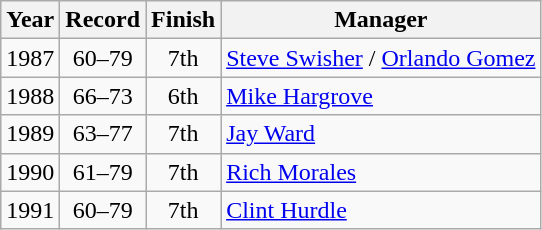<table class="wikitable" style="text-align:center">
<tr>
<th>Year</th>
<th>Record</th>
<th>Finish</th>
<th>Manager</th>
</tr>
<tr>
<td>1987</td>
<td>60–79</td>
<td>7th</td>
<td align=left><a href='#'>Steve Swisher</a> / <a href='#'>Orlando Gomez</a></td>
</tr>
<tr>
<td>1988</td>
<td>66–73</td>
<td>6th</td>
<td align=left><a href='#'>Mike Hargrove</a></td>
</tr>
<tr>
<td>1989</td>
<td>63–77</td>
<td>7th</td>
<td align=left><a href='#'>Jay Ward</a></td>
</tr>
<tr>
<td>1990</td>
<td>61–79</td>
<td>7th</td>
<td align=left><a href='#'>Rich Morales</a></td>
</tr>
<tr>
<td>1991</td>
<td>60–79</td>
<td>7th</td>
<td align=left><a href='#'>Clint Hurdle</a></td>
</tr>
</table>
